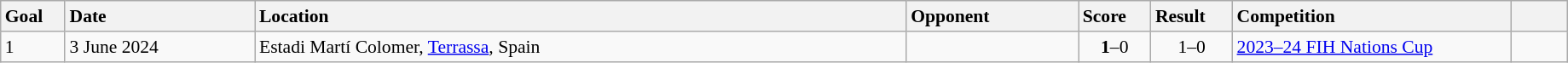<table class="wikitable sortable" style="font-size:90%" width=97%>
<tr>
<th style="width: 25px; text-align: left">Goal</th>
<th style="width: 100px; text-align: left">Date</th>
<th style="width: 360px; text-align: left">Location</th>
<th style="width: 90px; text-align: left">Opponent</th>
<th style="width: 30px; text-align: left">Score</th>
<th style="width: 30px; text-align: left">Result</th>
<th style="width: 150px; text-align: left">Competition</th>
<th style="width: 25px; text-align: left"></th>
</tr>
<tr>
<td>1</td>
<td>3 June 2024</td>
<td>Estadi Martí Colomer, <a href='#'>Terrassa</a>, Spain</td>
<td></td>
<td align="center"><strong>1</strong>–0</td>
<td align="center">1–0</td>
<td><a href='#'>2023–24 FIH Nations Cup</a></td>
<td></td>
</tr>
</table>
